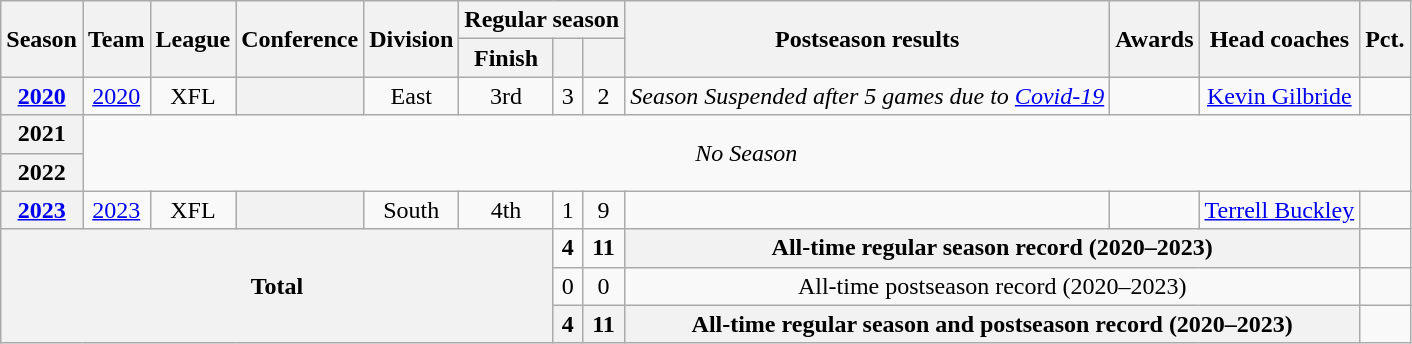<table class="wikitable" style="text-align:center">
<tr>
<th rowspan="2">Season</th>
<th rowspan="2">Team</th>
<th rowspan="2">League</th>
<th rowspan="2">Conference</th>
<th rowspan="2">Division</th>
<th colspan="3">Regular season</th>
<th rowspan="2">Postseason results</th>
<th rowspan="2">Awards</th>
<th rowspan="2">Head coaches</th>
<th rowspan="2">Pct.</th>
</tr>
<tr>
<th>Finish</th>
<th></th>
<th></th>
</tr>
<tr>
<th><a href='#'>2020</a></th>
<td><a href='#'>2020</a></td>
<td>XFL</td>
<th></th>
<td>East</td>
<td>3rd</td>
<td>3</td>
<td>2</td>
<td><em>Season Suspended after 5 games due to <a href='#'>Covid-19</a></em></td>
<td></td>
<td><a href='#'>Kevin Gilbride</a></td>
<td></td>
</tr>
<tr>
<th>2021</th>
<td colspan=11 rowspan=2 style="text-align:center;"><em>No Season</em></td>
</tr>
<tr>
<th>2022</th>
</tr>
<tr>
<th><a href='#'>2023</a></th>
<td><a href='#'>2023</a></td>
<td>XFL</td>
<th></th>
<td>South</td>
<td>4th</td>
<td>1</td>
<td>9</td>
<td></td>
<td></td>
<td><a href='#'>Terrell Buckley</a></td>
<td></td>
</tr>
<tr>
<th rowspan="4" colspan="6">Total</th>
<td><strong>4</strong></td>
<td><strong>11</strong></td>
<th colspan="3">All-time regular season record (2020–2023)</th>
<td></td>
</tr>
<tr>
<td>0</td>
<td>0</td>
<td colspan="3">All-time postseason record (2020–2023)</td>
<td></td>
</tr>
<tr>
<th>4</th>
<th>11</th>
<th colspan="3">All-time regular season and postseason record (2020–2023)</th>
<td></td>
</tr>
</table>
